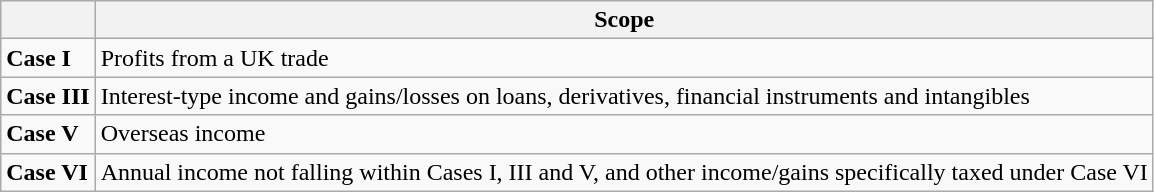<table class="wikitable">
<tr>
<th></th>
<th>Scope</th>
</tr>
<tr>
<td><strong>Case I</strong></td>
<td>Profits from a UK trade</td>
</tr>
<tr>
<td><strong>Case III</strong></td>
<td>Interest-type income and gains/losses on loans, derivatives, financial instruments and intangibles</td>
</tr>
<tr>
<td><strong>Case V</strong></td>
<td>Overseas income</td>
</tr>
<tr>
<td><strong>Case VI</strong></td>
<td>Annual income not falling within Cases I, III and V, and other income/gains specifically taxed under Case VI</td>
</tr>
</table>
